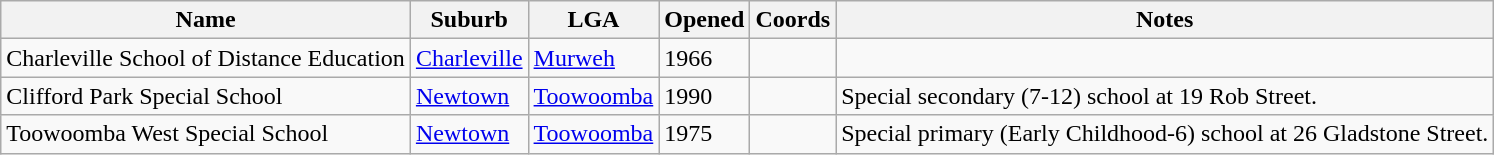<table class="wikitable sortable">
<tr>
<th>Name</th>
<th>Suburb</th>
<th>LGA</th>
<th>Opened</th>
<th>Coords</th>
<th>Notes</th>
</tr>
<tr>
<td>Charleville School of Distance Education</td>
<td><a href='#'>Charleville</a></td>
<td><a href='#'>Murweh</a></td>
<td>1966</td>
<td></td>
<td></td>
</tr>
<tr>
<td>Clifford Park Special School</td>
<td><a href='#'>Newtown</a></td>
<td><a href='#'>Toowoomba</a></td>
<td>1990</td>
<td></td>
<td>Special secondary (7-12) school at 19 Rob Street.</td>
</tr>
<tr>
<td>Toowoomba West Special School</td>
<td><a href='#'>Newtown</a></td>
<td><a href='#'>Toowoomba</a></td>
<td>1975</td>
<td></td>
<td>Special primary (Early Childhood-6) school at 26 Gladstone Street.</td>
</tr>
</table>
